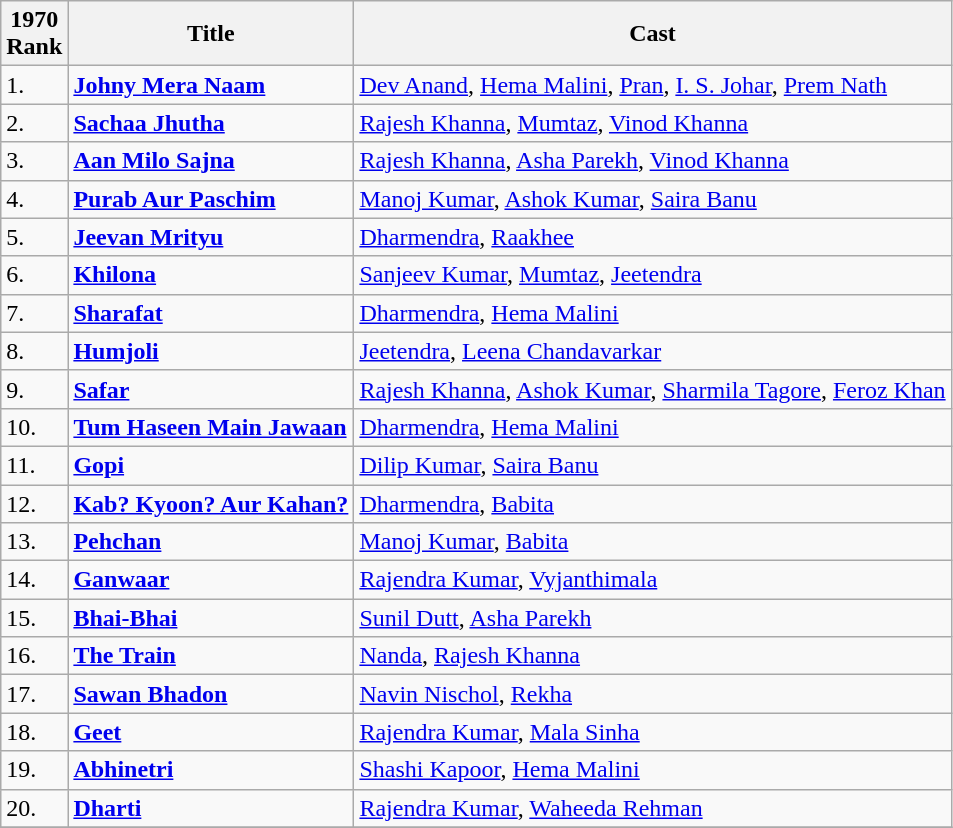<table class="wikitable">
<tr>
<th>1970<br>Rank</th>
<th>Title</th>
<th>Cast</th>
</tr>
<tr>
<td>1.</td>
<td><strong><a href='#'>Johny Mera Naam</a></strong></td>
<td><a href='#'>Dev Anand</a>, <a href='#'>Hema Malini</a>, <a href='#'>Pran</a>, <a href='#'>I. S. Johar</a>, <a href='#'>Prem Nath</a></td>
</tr>
<tr>
<td>2.</td>
<td><strong><a href='#'>Sachaa Jhutha</a></strong></td>
<td><a href='#'>Rajesh Khanna</a>, <a href='#'>Mumtaz</a>, <a href='#'>Vinod Khanna</a></td>
</tr>
<tr>
<td>3.</td>
<td><strong><a href='#'>Aan Milo Sajna</a></strong></td>
<td><a href='#'>Rajesh Khanna</a>, <a href='#'>Asha Parekh</a>, <a href='#'>Vinod Khanna</a></td>
</tr>
<tr>
<td>4.</td>
<td><strong><a href='#'>Purab Aur Paschim</a></strong></td>
<td><a href='#'>Manoj Kumar</a>, <a href='#'>Ashok Kumar</a>, <a href='#'>Saira Banu</a></td>
</tr>
<tr>
<td>5.</td>
<td><strong><a href='#'>Jeevan Mrityu</a></strong></td>
<td><a href='#'>Dharmendra</a>, <a href='#'>Raakhee</a></td>
</tr>
<tr>
<td>6.</td>
<td><strong><a href='#'>Khilona</a></strong></td>
<td><a href='#'>Sanjeev Kumar</a>, <a href='#'>Mumtaz</a>, <a href='#'>Jeetendra</a></td>
</tr>
<tr>
<td>7.</td>
<td><strong><a href='#'>Sharafat</a></strong></td>
<td><a href='#'>Dharmendra</a>, <a href='#'>Hema Malini</a></td>
</tr>
<tr>
<td>8.</td>
<td><strong><a href='#'>Humjoli</a></strong></td>
<td><a href='#'>Jeetendra</a>, <a href='#'>Leena Chandavarkar</a></td>
</tr>
<tr>
<td>9.</td>
<td><strong><a href='#'>Safar</a></strong></td>
<td><a href='#'>Rajesh Khanna</a>, <a href='#'>Ashok Kumar</a>, <a href='#'>Sharmila Tagore</a>, <a href='#'>Feroz Khan</a></td>
</tr>
<tr>
<td>10.</td>
<td><strong><a href='#'>Tum Haseen Main Jawaan</a></strong></td>
<td><a href='#'>Dharmendra</a>, <a href='#'>Hema Malini</a></td>
</tr>
<tr>
<td>11.</td>
<td><strong><a href='#'>Gopi</a></strong></td>
<td><a href='#'>Dilip Kumar</a>, <a href='#'>Saira Banu</a></td>
</tr>
<tr>
<td>12.</td>
<td><strong><a href='#'>Kab? Kyoon? Aur Kahan?</a></strong></td>
<td><a href='#'>Dharmendra</a>, <a href='#'>Babita</a></td>
</tr>
<tr>
<td>13.</td>
<td><strong><a href='#'>Pehchan</a></strong></td>
<td><a href='#'>Manoj Kumar</a>, <a href='#'>Babita</a></td>
</tr>
<tr>
<td>14.</td>
<td><strong><a href='#'>Ganwaar</a></strong></td>
<td><a href='#'>Rajendra Kumar</a>, <a href='#'>Vyjanthimala</a></td>
</tr>
<tr>
<td>15.</td>
<td><strong><a href='#'>Bhai-Bhai</a></strong></td>
<td><a href='#'>Sunil Dutt</a>, <a href='#'>Asha Parekh</a></td>
</tr>
<tr>
<td>16.</td>
<td><strong><a href='#'>The Train</a></strong></td>
<td><a href='#'>Nanda</a>, <a href='#'>Rajesh Khanna</a></td>
</tr>
<tr>
<td>17.</td>
<td><strong><a href='#'>Sawan Bhadon</a></strong></td>
<td><a href='#'>Navin Nischol</a>, <a href='#'>Rekha</a></td>
</tr>
<tr>
<td>18.</td>
<td><strong><a href='#'>Geet</a></strong></td>
<td><a href='#'>Rajendra Kumar</a>, <a href='#'>Mala Sinha</a></td>
</tr>
<tr>
<td>19.</td>
<td><strong><a href='#'>Abhinetri</a></strong></td>
<td><a href='#'>Shashi Kapoor</a>, <a href='#'>Hema Malini</a></td>
</tr>
<tr>
<td>20.</td>
<td><strong><a href='#'>Dharti</a></strong></td>
<td><a href='#'>Rajendra Kumar</a>, <a href='#'>Waheeda Rehman</a></td>
</tr>
<tr>
</tr>
</table>
